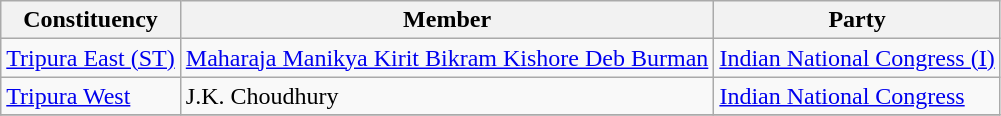<table class="wikitable sortable">
<tr>
<th>Constituency</th>
<th>Member</th>
<th>Party</th>
</tr>
<tr>
<td><a href='#'>Tripura East (ST)</a></td>
<td><a href='#'>Maharaja Manikya Kirit Bikram Kishore Deb Burman</a></td>
<td><a href='#'>Indian National Congress (I)</a></td>
</tr>
<tr>
<td><a href='#'>Tripura West</a></td>
<td>J.K. Choudhury</td>
<td><a href='#'>Indian National Congress</a></td>
</tr>
<tr>
</tr>
</table>
